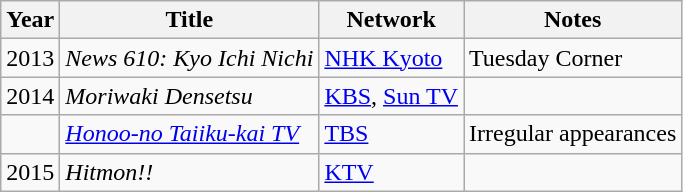<table class="wikitable">
<tr>
<th>Year</th>
<th>Title</th>
<th>Network</th>
<th>Notes</th>
</tr>
<tr>
<td>2013</td>
<td><em>News 610: Kyo Ichi Nichi</em></td>
<td><a href='#'>NHK Kyoto</a></td>
<td>Tuesday Corner</td>
</tr>
<tr>
<td>2014</td>
<td><em>Moriwaki Densetsu</em></td>
<td><a href='#'>KBS</a>, <a href='#'>Sun TV</a></td>
<td></td>
</tr>
<tr>
<td></td>
<td><em><a href='#'>Honoo-no Taiiku-kai TV</a></em></td>
<td><a href='#'>TBS</a></td>
<td>Irregular appearances</td>
</tr>
<tr>
<td>2015</td>
<td><em>Hitmon!!</em></td>
<td><a href='#'>KTV</a></td>
<td></td>
</tr>
</table>
